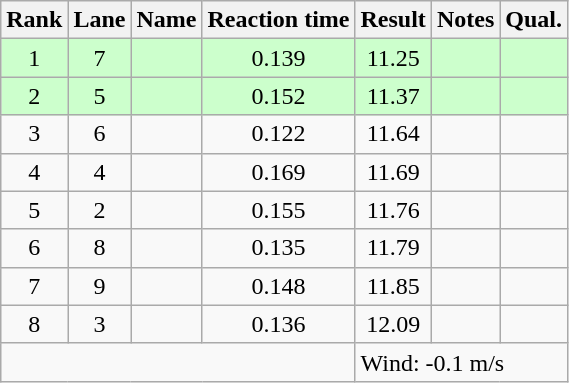<table class="wikitable sortable" style="text-align:center">
<tr>
<th>Rank</th>
<th>Lane</th>
<th>Name</th>
<th>Reaction time</th>
<th>Result</th>
<th>Notes</th>
<th>Qual.</th>
</tr>
<tr bgcolor=ccffcc>
<td>1</td>
<td>7</td>
<td align="left"></td>
<td>0.139</td>
<td>11.25</td>
<td></td>
<td></td>
</tr>
<tr bgcolor=ccffcc>
<td>2</td>
<td>5</td>
<td align="left"></td>
<td>0.152</td>
<td>11.37</td>
<td></td>
<td></td>
</tr>
<tr>
<td>3</td>
<td>6</td>
<td align="left"></td>
<td>0.122</td>
<td>11.64</td>
<td></td>
<td></td>
</tr>
<tr>
<td>4</td>
<td>4</td>
<td align="left"></td>
<td>0.169</td>
<td>11.69</td>
<td></td>
<td></td>
</tr>
<tr>
<td>5</td>
<td>2</td>
<td align="left"></td>
<td>0.155</td>
<td>11.76</td>
<td></td>
<td></td>
</tr>
<tr>
<td>6</td>
<td>8</td>
<td align="left"></td>
<td>0.135</td>
<td>11.79</td>
<td></td>
<td></td>
</tr>
<tr>
<td>7</td>
<td>9</td>
<td align="left"></td>
<td>0.148</td>
<td>11.85</td>
<td></td>
<td></td>
</tr>
<tr>
<td>8</td>
<td>3</td>
<td align="left"></td>
<td>0.136</td>
<td>12.09</td>
<td></td>
<td></td>
</tr>
<tr class="sortbottom">
<td colspan=4></td>
<td colspan="3" style="text-align:left;">Wind: -0.1 m/s</td>
</tr>
</table>
